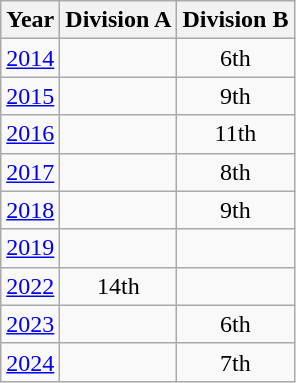<table class="wikitable" style="text-align:center">
<tr>
<th>Year</th>
<th>Division A</th>
<th>Division B</th>
</tr>
<tr>
<td><a href='#'>2014</a></td>
<td></td>
<td>6th</td>
</tr>
<tr>
<td><a href='#'>2015</a></td>
<td></td>
<td>9th</td>
</tr>
<tr>
<td><a href='#'>2016</a></td>
<td></td>
<td>11th</td>
</tr>
<tr>
<td><a href='#'>2017</a></td>
<td></td>
<td>8th</td>
</tr>
<tr>
<td><a href='#'>2018</a></td>
<td></td>
<td>9th</td>
</tr>
<tr>
<td><a href='#'>2019</a></td>
<td></td>
<td></td>
</tr>
<tr>
<td><a href='#'>2022</a></td>
<td>14th</td>
<td></td>
</tr>
<tr>
<td><a href='#'>2023</a></td>
<td></td>
<td>6th</td>
</tr>
<tr>
<td><a href='#'>2024</a></td>
<td></td>
<td>7th</td>
</tr>
</table>
